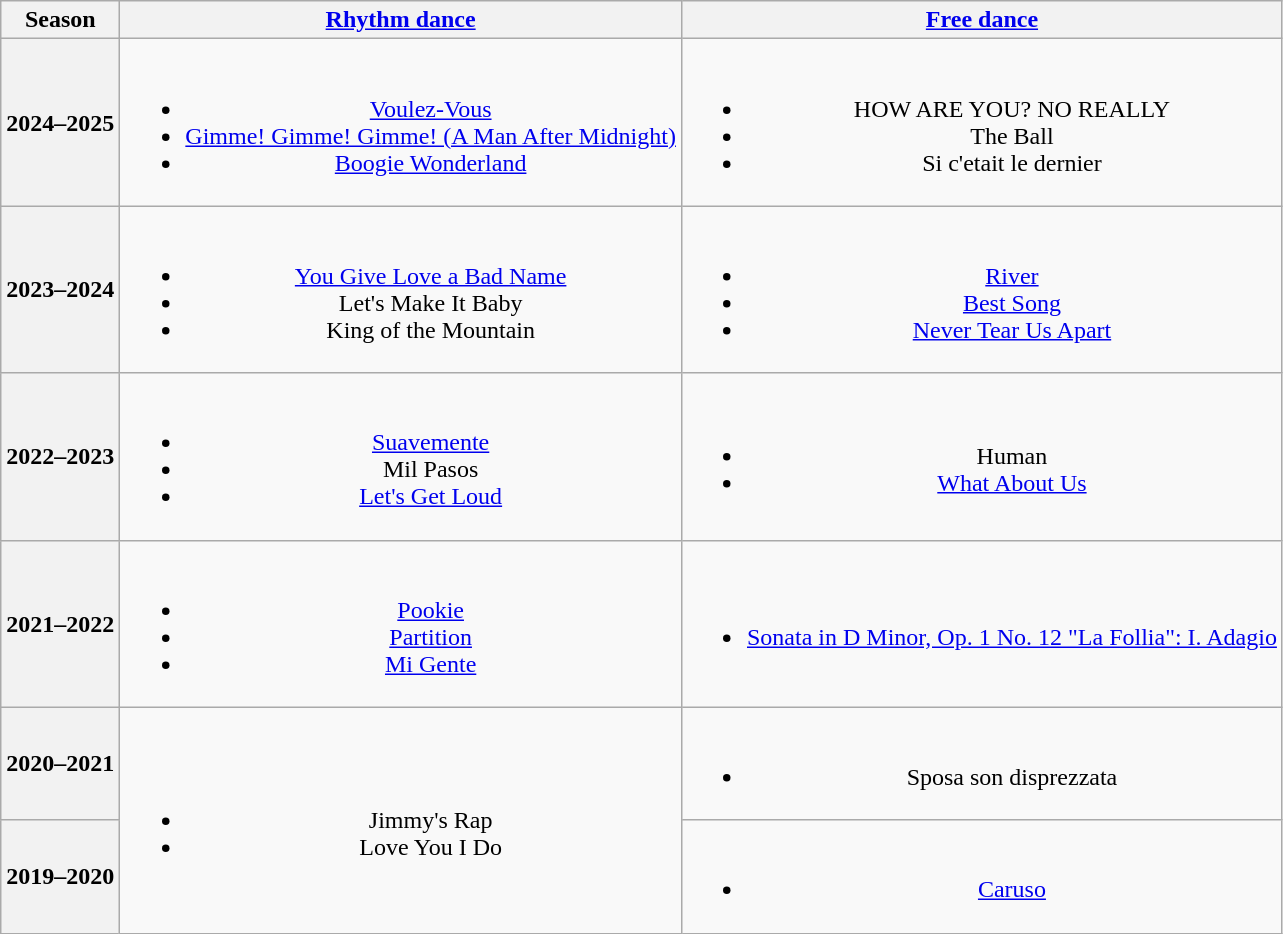<table class=wikitable style=text-align:center>
<tr>
<th>Season</th>
<th><a href='#'>Rhythm dance</a></th>
<th><a href='#'>Free dance</a></th>
</tr>
<tr>
<th>2024–2025 <br> </th>
<td><br><ul><li><a href='#'>Voulez-Vous</a></li><li><a href='#'>Gimme! Gimme! Gimme! (A Man After Midnight)</a> <br> </li><li><a href='#'>Boogie Wonderland</a> <br></li></ul></td>
<td><br><ul><li>HOW ARE YOU? NO REALLY <br> </li><li>The Ball <br> </li><li>Si c'etait le dernier <br> </li></ul></td>
</tr>
<tr>
<th>2023–2024 <br> </th>
<td><br><ul><li><a href='#'>You Give Love a Bad Name</a></li><li>Let's Make It Baby</li><li>King of the Mountain <br></li></ul></td>
<td><br><ul><li><a href='#'>River</a> <br> </li><li><a href='#'>Best Song</a> <br> </li><li><a href='#'>Never Tear Us Apart</a> <br> </li></ul></td>
</tr>
<tr>
<th>2022–2023 <br> </th>
<td><br><ul><li> <a href='#'>Suavemente</a> <br></li><li> Mil Pasos <br></li><li> <a href='#'>Let's Get Loud</a> <br></li></ul></td>
<td><br><ul><li>Human <br></li><li><a href='#'>What About Us</a> <br></li></ul></td>
</tr>
<tr>
<th>2021–2022 <br> </th>
<td><br><ul><li><a href='#'>Pookie</a> <br></li><li><a href='#'>Partition</a> <br></li><li><a href='#'>Mi Gente</a> <br></li></ul></td>
<td><br><ul><li><a href='#'>Sonata in D Minor, Op. 1 No. 12 "La Follia": I. Adagio</a> <br></li></ul></td>
</tr>
<tr>
<th>2020–2021 <br> </th>
<td rowspan=2><br><ul><li> Jimmy's Rap</li><li> Love You I Do <br> </li></ul></td>
<td><br><ul><li>Sposa son disprezzata <br></li></ul></td>
</tr>
<tr>
<th>2019–2020 <br> </th>
<td><br><ul><li><a href='#'>Caruso</a> <br> </li></ul></td>
</tr>
</table>
